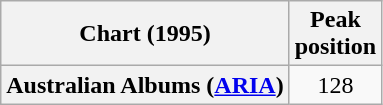<table class="wikitable sortable plainrowheaders" style="text-align:center">
<tr>
<th scope="col">Chart (1995)</th>
<th scope="col">Peak<br>position</th>
</tr>
<tr>
<th scope="row">Australian Albums (<a href='#'>ARIA</a>)</th>
<td>128</td>
</tr>
</table>
